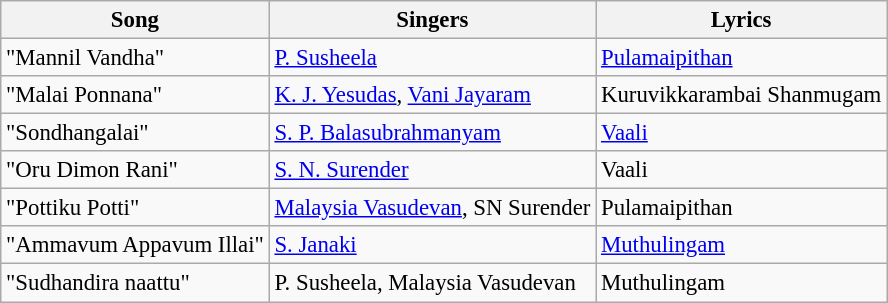<table class="wikitable" style="font-size:95%;">
<tr>
<th>Song</th>
<th>Singers</th>
<th>Lyrics</th>
</tr>
<tr>
<td>"Mannil Vandha"</td>
<td><a href='#'>P. Susheela</a></td>
<td><a href='#'>Pulamaipithan</a></td>
</tr>
<tr>
<td>"Malai Ponnana"</td>
<td><a href='#'>K. J. Yesudas</a>, <a href='#'>Vani Jayaram</a></td>
<td>Kuruvikkarambai Shanmugam</td>
</tr>
<tr>
<td>"Sondhangalai"</td>
<td><a href='#'>S. P. Balasubrahmanyam</a></td>
<td><a href='#'>Vaali</a></td>
</tr>
<tr>
<td>"Oru Dimon Rani"</td>
<td><a href='#'>S. N. Surender</a></td>
<td>Vaali</td>
</tr>
<tr>
<td>"Pottiku Potti"</td>
<td><a href='#'>Malaysia Vasudevan</a>, SN Surender</td>
<td>Pulamaipithan</td>
</tr>
<tr>
<td>"Ammavum Appavum Illai"</td>
<td><a href='#'>S. Janaki</a></td>
<td><a href='#'>Muthulingam</a></td>
</tr>
<tr>
<td>"Sudhandira naattu"</td>
<td>P. Susheela, Malaysia Vasudevan</td>
<td>Muthulingam</td>
</tr>
</table>
